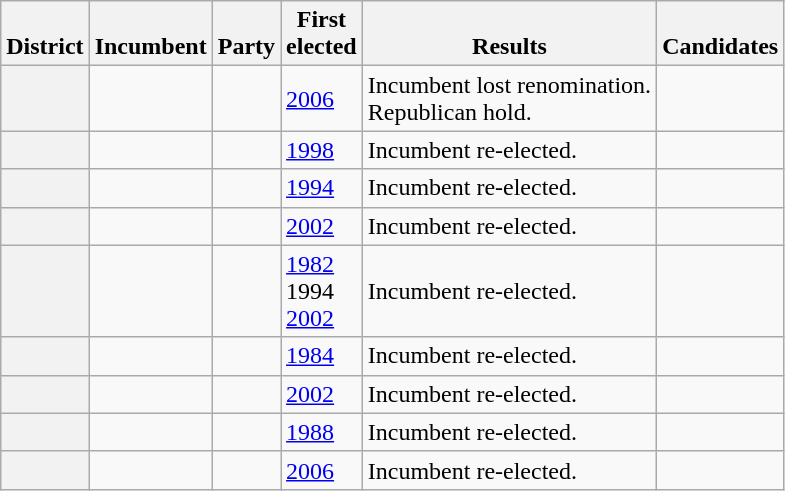<table class="wikitable sortable">
<tr valign=bottom>
<th>District</th>
<th>Incumbent</th>
<th>Party</th>
<th>First<br>elected</th>
<th>Results</th>
<th>Candidates</th>
</tr>
<tr>
<th></th>
<td></td>
<td></td>
<td><a href='#'>2006</a></td>
<td>Incumbent lost renomination.<br>Republican hold.</td>
<td nowrap></td>
</tr>
<tr>
<th></th>
<td></td>
<td></td>
<td><a href='#'>1998</a></td>
<td>Incumbent re-elected.</td>
<td nowrap></td>
</tr>
<tr>
<th></th>
<td></td>
<td></td>
<td><a href='#'>1994</a></td>
<td>Incumbent re-elected.</td>
<td nowrap></td>
</tr>
<tr>
<th></th>
<td></td>
<td></td>
<td><a href='#'>2002</a></td>
<td>Incumbent re-elected.</td>
<td nowrap></td>
</tr>
<tr>
<th></th>
<td></td>
<td></td>
<td><a href='#'>1982</a><br>1994 <br><a href='#'>2002</a></td>
<td>Incumbent re-elected.</td>
<td nowrap></td>
</tr>
<tr>
<th></th>
<td></td>
<td></td>
<td><a href='#'>1984</a></td>
<td>Incumbent re-elected.</td>
<td nowrap></td>
</tr>
<tr>
<th></th>
<td></td>
<td></td>
<td><a href='#'>2002</a></td>
<td>Incumbent re-elected.</td>
<td nowrap></td>
</tr>
<tr>
<th></th>
<td></td>
<td></td>
<td><a href='#'>1988</a></td>
<td>Incumbent re-elected.</td>
<td nowrap></td>
</tr>
<tr>
<th></th>
<td></td>
<td></td>
<td><a href='#'>2006</a></td>
<td>Incumbent re-elected.</td>
<td nowrap></td>
</tr>
</table>
